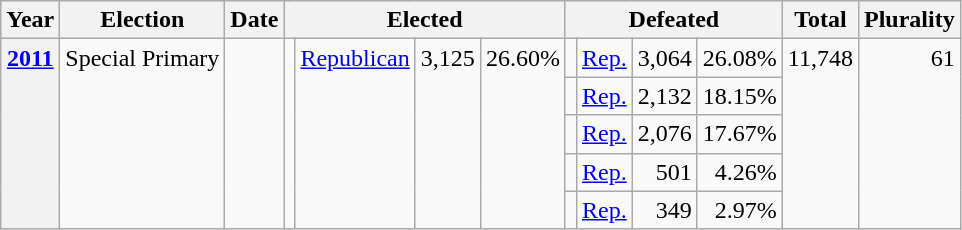<table class="wikitable">
<tr>
<th>Year</th>
<th>Election</th>
<th>Date</th>
<th colspan="4">Elected</th>
<th colspan="4">Defeated</th>
<th>Total</th>
<th>Plurality</th>
</tr>
<tr>
<th rowspan="5" valign="top"><a href='#'>2011</a><br><a href='#'></a></th>
<td rowspan="5" valign="top">Special Primary</td>
<td rowspan="5" valign="top"></td>
<td rowspan="5" valign="top"></td>
<td valign="top" rowspan="5" ><a href='#'>Republican</a></td>
<td rowspan="5" align="right" valign="top">3,125</td>
<td rowspan="5" align="right" valign="top">26.60%</td>
<td valign="top"></td>
<td valign="top" ><a href='#'>Rep.</a></td>
<td align="right" valign="top">3,064</td>
<td align="right" valign="top">26.08%</td>
<td rowspan="5" align="right" valign="top">11,748</td>
<td rowspan="5" align="right" valign="top">61</td>
</tr>
<tr>
<td valign="top"></td>
<td valign="top" ><a href='#'>Rep.</a></td>
<td align="right" valign="top">2,132</td>
<td align="right" valign="top">18.15%</td>
</tr>
<tr>
<td valign="top"></td>
<td valign="top" ><a href='#'>Rep.</a></td>
<td align="right" valign="top">2,076</td>
<td align="right" valign="top">17.67%</td>
</tr>
<tr>
<td valign="top"></td>
<td valign="top" ><a href='#'>Rep.</a></td>
<td align="right" valign="top">501</td>
<td align="right" valign="top">4.26%</td>
</tr>
<tr>
<td valign="top"></td>
<td valign="top" ><a href='#'>Rep.</a></td>
<td align="right" valign="top">349</td>
<td align="right" valign="top">2.97%</td>
</tr>
</table>
